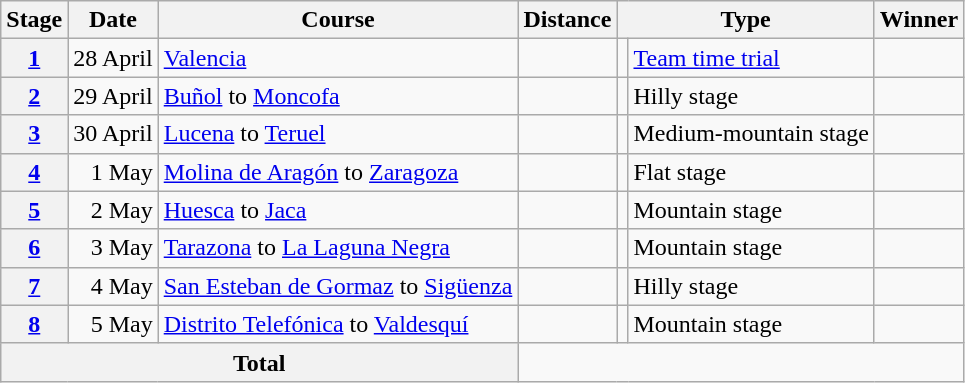<table class="wikitable sortable">
<tr>
<th scope="col">Stage</th>
<th scope="col">Date</th>
<th scope="col">Course</th>
<th scope="col">Distance</th>
<th colspan="2" scope="col">Type</th>
<th scope="col">Winner</th>
</tr>
<tr>
<th scope="row"><a href='#'>1</a></th>
<td style="text-align:right">28 April</td>
<td><a href='#'>Valencia</a></td>
<td style="text-align:center;"></td>
<td></td>
<td><a href='#'>Team time trial</a></td>
<td> </td>
</tr>
<tr>
<th scope="row"><a href='#'>2</a></th>
<td style="text-align:right">29 April</td>
<td><a href='#'>Buñol</a> to <a href='#'>Moncofa</a></td>
<td style="text-align:center;"></td>
<td></td>
<td>Hilly stage</td>
<td></td>
</tr>
<tr>
<th scope="row"><a href='#'>3</a></th>
<td style="text-align:right">30 April</td>
<td><a href='#'>Lucena</a> to <a href='#'>Teruel</a></td>
<td style="text-align:center;"></td>
<td></td>
<td>Medium-mountain stage</td>
<td></td>
</tr>
<tr>
<th scope="row"><a href='#'>4</a></th>
<td style="text-align:right">1 May</td>
<td><a href='#'>Molina de Aragón</a> to <a href='#'>Zaragoza</a></td>
<td style="text-align:center;"></td>
<td></td>
<td>Flat stage</td>
<td></td>
</tr>
<tr>
<th scope="row"><a href='#'>5</a></th>
<td style="text-align:right">2 May</td>
<td><a href='#'>Huesca</a> to <a href='#'>Jaca</a></td>
<td style="text-align:center;"></td>
<td></td>
<td>Mountain stage</td>
<td></td>
</tr>
<tr>
<th scope="row"><a href='#'>6</a></th>
<td style="text-align:right">3 May</td>
<td><a href='#'>Tarazona</a> to <a href='#'>La Laguna Negra</a></td>
<td style="text-align:center;"></td>
<td></td>
<td>Mountain stage</td>
<td></td>
</tr>
<tr>
<th scope="row"><a href='#'>7</a></th>
<td style="text-align:right">4 May</td>
<td><a href='#'>San Esteban de Gormaz</a> to <a href='#'>Sigüenza</a></td>
<td style="text-align:center;"></td>
<td></td>
<td>Hilly stage</td>
<td></td>
</tr>
<tr>
<th scope="row"><a href='#'>8</a></th>
<td style="text-align:right">5 May</td>
<td><a href='#'>Distrito Telefónica</a> to <a href='#'>Valdesquí</a></td>
<td style="text-align:center;"></td>
<td></td>
<td>Mountain stage</td>
<td></td>
</tr>
<tr>
<th colspan="3">Total</th>
<td colspan="4" style="text-align:center"></td>
</tr>
</table>
